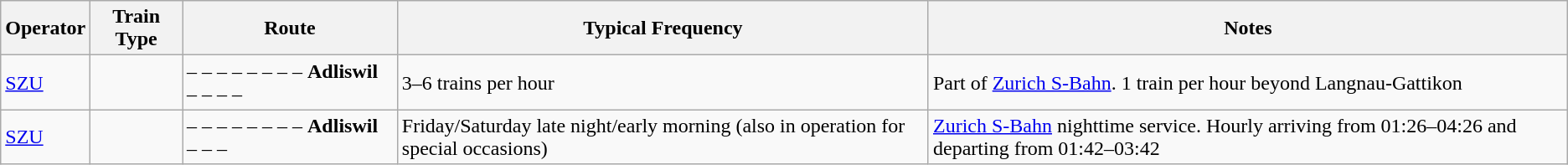<table class="wikitable vatop">
<tr>
<th>Operator</th>
<th>Train Type</th>
<th>Route</th>
<th>Typical Frequency</th>
<th>Notes</th>
</tr>
<tr>
<td><a href='#'>SZU</a></td>
<td></td>
<td> –  –  –  –  –  –  –   – <strong>Adliswil</strong> –  –  –  – </td>
<td>3–6 trains per hour</td>
<td>Part of <a href='#'>Zurich S-Bahn</a>. 1 train per hour beyond Langnau-Gattikon</td>
</tr>
<tr>
<td><a href='#'>SZU</a></td>
<td></td>
<td> –  –  –  –  –  –  –  – <strong>Adliswil</strong> –  –  – </td>
<td>Friday/Saturday late night/early morning (also in operation for special occasions)</td>
<td><a href='#'>Zurich S-Bahn</a> nighttime service. Hourly arriving from 01:26–04:26 and departing from 01:42–03:42</td>
</tr>
</table>
